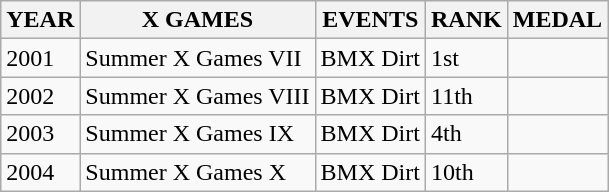<table class="wikitable">
<tr>
<th>YEAR</th>
<th>X GAMES</th>
<th>EVENTS</th>
<th>RANK</th>
<th>MEDAL</th>
</tr>
<tr>
<td>2001</td>
<td>Summer X Games VII</td>
<td>BMX Dirt</td>
<td>1st</td>
<td></td>
</tr>
<tr>
<td>2002</td>
<td>Summer X Games VIII</td>
<td>BMX Dirt</td>
<td>11th</td>
<td></td>
</tr>
<tr>
<td>2003</td>
<td>Summer X Games IX</td>
<td>BMX Dirt</td>
<td>4th</td>
<td></td>
</tr>
<tr>
<td>2004</td>
<td>Summer X Games X</td>
<td>BMX Dirt</td>
<td>10th</td>
<td></td>
</tr>
</table>
